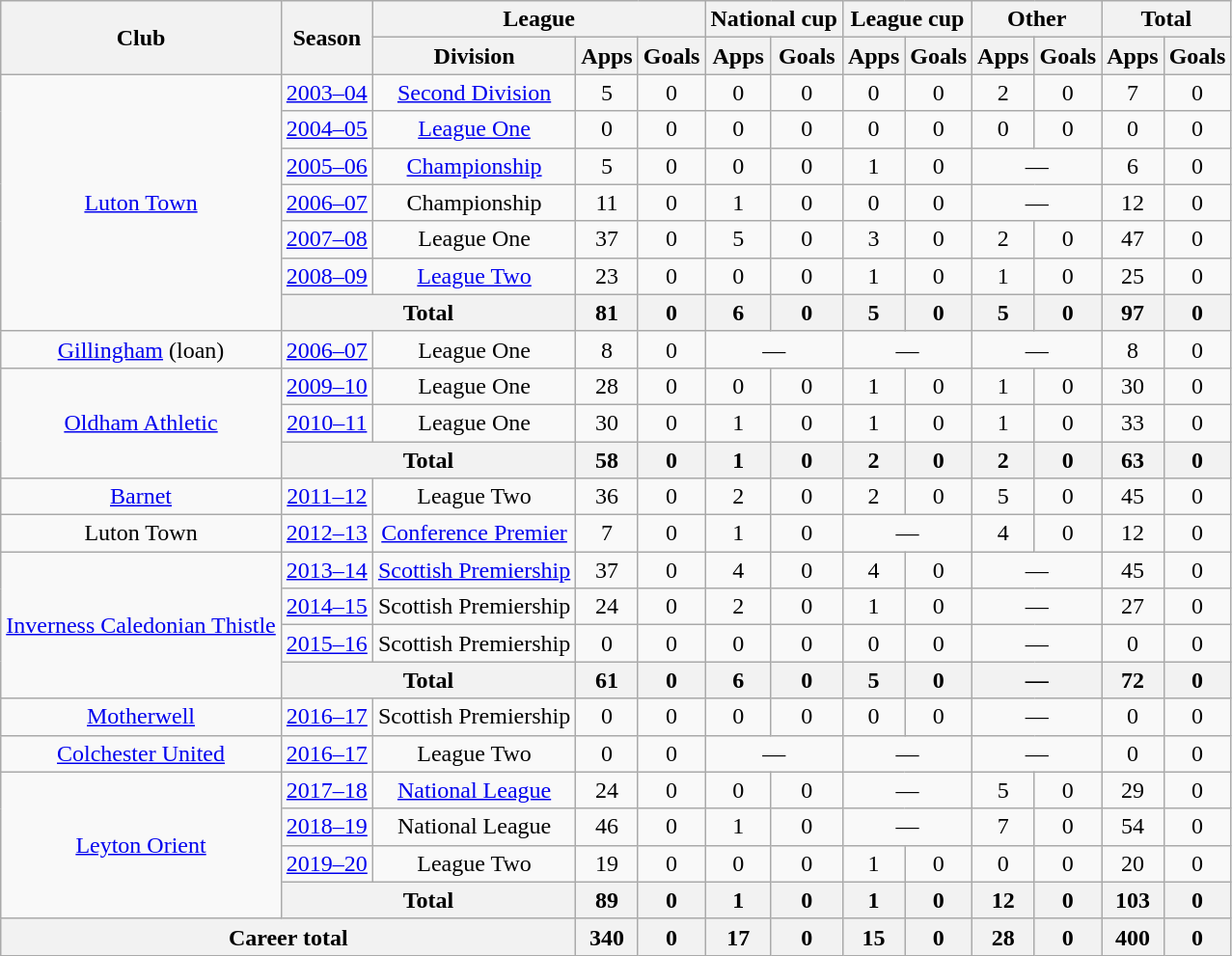<table class=wikitable style=text-align:center>
<tr>
<th rowspan="2">Club</th>
<th rowspan="2">Season</th>
<th colspan="3">League</th>
<th colspan="2">National cup</th>
<th colspan="2">League cup</th>
<th colspan="2">Other</th>
<th colspan="2">Total</th>
</tr>
<tr>
<th>Division</th>
<th>Apps</th>
<th>Goals</th>
<th>Apps</th>
<th>Goals</th>
<th>Apps</th>
<th>Goals</th>
<th>Apps</th>
<th>Goals</th>
<th>Apps</th>
<th>Goals</th>
</tr>
<tr>
<td rowspan="7"><a href='#'>Luton Town</a></td>
<td><a href='#'>2003–04</a></td>
<td><a href='#'>Second Division</a></td>
<td>5</td>
<td>0</td>
<td>0</td>
<td>0</td>
<td>0</td>
<td>0</td>
<td>2</td>
<td>0</td>
<td>7</td>
<td>0</td>
</tr>
<tr>
<td><a href='#'>2004–05</a></td>
<td><a href='#'>League One</a></td>
<td>0</td>
<td>0</td>
<td>0</td>
<td>0</td>
<td>0</td>
<td>0</td>
<td>0</td>
<td>0</td>
<td>0</td>
<td>0</td>
</tr>
<tr>
<td><a href='#'>2005–06</a></td>
<td><a href='#'>Championship</a></td>
<td>5</td>
<td>0</td>
<td>0</td>
<td>0</td>
<td>1</td>
<td>0</td>
<td colspan="2">—</td>
<td>6</td>
<td>0</td>
</tr>
<tr>
<td><a href='#'>2006–07</a></td>
<td>Championship</td>
<td>11</td>
<td>0</td>
<td>1</td>
<td>0</td>
<td>0</td>
<td>0</td>
<td colspan="2">—</td>
<td>12</td>
<td>0</td>
</tr>
<tr>
<td><a href='#'>2007–08</a></td>
<td>League One</td>
<td>37</td>
<td>0</td>
<td>5</td>
<td>0</td>
<td>3</td>
<td>0</td>
<td>2</td>
<td>0</td>
<td>47</td>
<td>0</td>
</tr>
<tr>
<td><a href='#'>2008–09</a></td>
<td><a href='#'>League Two</a></td>
<td>23</td>
<td>0</td>
<td>0</td>
<td>0</td>
<td>1</td>
<td>0</td>
<td>1</td>
<td>0</td>
<td>25</td>
<td>0</td>
</tr>
<tr>
<th colspan="2">Total</th>
<th>81</th>
<th>0</th>
<th>6</th>
<th>0</th>
<th>5</th>
<th>0</th>
<th>5</th>
<th>0</th>
<th>97</th>
<th>0</th>
</tr>
<tr>
<td><a href='#'>Gillingham</a> (loan)</td>
<td><a href='#'>2006–07</a></td>
<td>League One</td>
<td>8</td>
<td>0</td>
<td colspan="2">—</td>
<td colspan="2">—</td>
<td colspan="2">—</td>
<td>8</td>
<td>0</td>
</tr>
<tr>
<td rowspan="3"><a href='#'>Oldham Athletic</a></td>
<td><a href='#'>2009–10</a></td>
<td>League One</td>
<td>28</td>
<td>0</td>
<td>0</td>
<td>0</td>
<td>1</td>
<td>0</td>
<td>1</td>
<td>0</td>
<td>30</td>
<td>0</td>
</tr>
<tr>
<td><a href='#'>2010–11</a></td>
<td>League One</td>
<td>30</td>
<td>0</td>
<td>1</td>
<td>0</td>
<td>1</td>
<td>0</td>
<td>1</td>
<td>0</td>
<td>33</td>
<td>0</td>
</tr>
<tr>
<th colspan="2">Total</th>
<th>58</th>
<th>0</th>
<th>1</th>
<th>0</th>
<th>2</th>
<th>0</th>
<th>2</th>
<th>0</th>
<th>63</th>
<th>0</th>
</tr>
<tr>
<td><a href='#'>Barnet</a></td>
<td><a href='#'>2011–12</a></td>
<td>League Two</td>
<td>36</td>
<td>0</td>
<td>2</td>
<td>0</td>
<td>2</td>
<td>0</td>
<td>5</td>
<td>0</td>
<td>45</td>
<td>0</td>
</tr>
<tr>
<td>Luton Town</td>
<td><a href='#'>2012–13</a></td>
<td><a href='#'>Conference Premier</a></td>
<td>7</td>
<td>0</td>
<td>1</td>
<td>0</td>
<td colspan="2">—</td>
<td>4</td>
<td>0</td>
<td>12</td>
<td>0</td>
</tr>
<tr>
<td rowspan="4"><a href='#'>Inverness Caledonian Thistle</a></td>
<td><a href='#'>2013–14</a></td>
<td><a href='#'>Scottish Premiership</a></td>
<td>37</td>
<td>0</td>
<td>4</td>
<td>0</td>
<td>4</td>
<td>0</td>
<td colspan="2">—</td>
<td>45</td>
<td>0</td>
</tr>
<tr>
<td><a href='#'>2014–15</a></td>
<td>Scottish Premiership</td>
<td>24</td>
<td>0</td>
<td>2</td>
<td>0</td>
<td>1</td>
<td>0</td>
<td colspan="2">—</td>
<td>27</td>
<td>0</td>
</tr>
<tr>
<td><a href='#'>2015–16</a></td>
<td>Scottish Premiership</td>
<td>0</td>
<td>0</td>
<td>0</td>
<td>0</td>
<td>0</td>
<td>0</td>
<td colspan="2">—</td>
<td>0</td>
<td>0</td>
</tr>
<tr>
<th colspan="2">Total</th>
<th>61</th>
<th>0</th>
<th>6</th>
<th>0</th>
<th>5</th>
<th>0</th>
<th colspan="2">—</th>
<th>72</th>
<th>0</th>
</tr>
<tr>
<td><a href='#'>Motherwell</a></td>
<td><a href='#'>2016–17</a></td>
<td>Scottish Premiership</td>
<td>0</td>
<td>0</td>
<td>0</td>
<td>0</td>
<td>0</td>
<td>0</td>
<td colspan="2">—</td>
<td>0</td>
<td>0</td>
</tr>
<tr>
<td><a href='#'>Colchester United</a></td>
<td><a href='#'>2016–17</a></td>
<td>League Two</td>
<td>0</td>
<td>0</td>
<td colspan="2">—</td>
<td colspan="2">—</td>
<td colspan="2">—</td>
<td>0</td>
<td>0</td>
</tr>
<tr>
<td rowspan="4"><a href='#'>Leyton Orient</a></td>
<td><a href='#'>2017–18</a></td>
<td><a href='#'>National League</a></td>
<td>24</td>
<td>0</td>
<td>0</td>
<td>0</td>
<td colspan="2">—</td>
<td>5</td>
<td>0</td>
<td>29</td>
<td>0</td>
</tr>
<tr>
<td><a href='#'>2018–19</a></td>
<td>National League</td>
<td>46</td>
<td>0</td>
<td>1</td>
<td>0</td>
<td colspan="2">—</td>
<td>7</td>
<td>0</td>
<td>54</td>
<td>0</td>
</tr>
<tr>
<td><a href='#'>2019–20</a></td>
<td>League Two</td>
<td>19</td>
<td>0</td>
<td>0</td>
<td>0</td>
<td>1</td>
<td>0</td>
<td>0</td>
<td>0</td>
<td>20</td>
<td>0</td>
</tr>
<tr>
<th colspan="2">Total</th>
<th>89</th>
<th>0</th>
<th>1</th>
<th>0</th>
<th>1</th>
<th>0</th>
<th>12</th>
<th>0</th>
<th>103</th>
<th>0</th>
</tr>
<tr>
<th colspan="3">Career total</th>
<th>340</th>
<th>0</th>
<th>17</th>
<th>0</th>
<th>15</th>
<th>0</th>
<th>28</th>
<th>0</th>
<th>400</th>
<th>0</th>
</tr>
</table>
